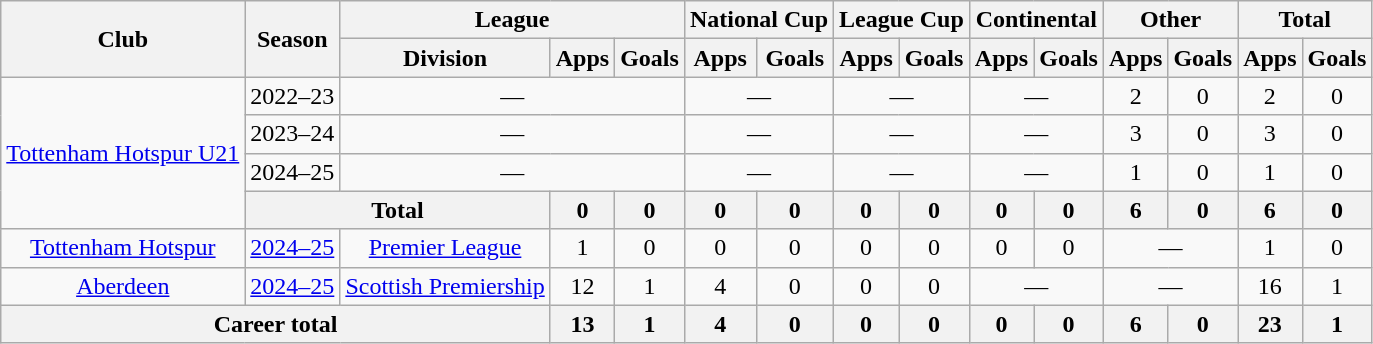<table class=wikitable style=text-align:center>
<tr>
<th rowspan=2>Club</th>
<th rowspan=2>Season</th>
<th colspan=3>League</th>
<th colspan=2>National Cup</th>
<th colspan=2>League Cup</th>
<th colspan=2>Continental</th>
<th colspan=2>Other</th>
<th colspan=2>Total</th>
</tr>
<tr>
<th>Division</th>
<th>Apps</th>
<th>Goals</th>
<th>Apps</th>
<th>Goals</th>
<th>Apps</th>
<th>Goals</th>
<th>Apps</th>
<th>Goals</th>
<th>Apps</th>
<th>Goals</th>
<th>Apps</th>
<th>Goals</th>
</tr>
<tr>
<td rowspan=4><a href='#'>Tottenham Hotspur U21</a></td>
<td>2022–23</td>
<td colspan=3>—</td>
<td colspan=2>—</td>
<td colspan=2>—</td>
<td colspan=2>—</td>
<td>2</td>
<td>0</td>
<td>2</td>
<td>0</td>
</tr>
<tr>
<td>2023–24</td>
<td colspan=3>—</td>
<td colspan=2>—</td>
<td colspan=2>—</td>
<td colspan=2>—</td>
<td>3</td>
<td>0</td>
<td>3</td>
<td>0</td>
</tr>
<tr>
<td>2024–25</td>
<td colspan=3>—</td>
<td colspan=2>—</td>
<td colspan=2>—</td>
<td colspan=2>—</td>
<td>1</td>
<td>0</td>
<td>1</td>
<td>0</td>
</tr>
<tr>
<th colspan=2>Total</th>
<th>0</th>
<th>0</th>
<th>0</th>
<th>0</th>
<th>0</th>
<th>0</th>
<th>0</th>
<th>0</th>
<th>6</th>
<th>0</th>
<th>6</th>
<th>0</th>
</tr>
<tr>
<td><a href='#'>Tottenham Hotspur</a></td>
<td><a href='#'>2024–25</a></td>
<td><a href='#'>Premier League</a></td>
<td>1</td>
<td>0</td>
<td>0</td>
<td>0</td>
<td>0</td>
<td>0</td>
<td>0</td>
<td>0</td>
<td colspan=2>—</td>
<td>1</td>
<td>0</td>
</tr>
<tr>
<td><a href='#'>Aberdeen</a></td>
<td><a href='#'>2024–25</a></td>
<td><a href='#'>Scottish Premiership</a></td>
<td>12</td>
<td>1</td>
<td>4</td>
<td>0</td>
<td>0</td>
<td>0</td>
<td colspan=2>—</td>
<td colspan=2>—</td>
<td>16</td>
<td>1</td>
</tr>
<tr>
<th colspan=3>Career total</th>
<th>13</th>
<th>1</th>
<th>4</th>
<th>0</th>
<th>0</th>
<th>0</th>
<th>0</th>
<th>0</th>
<th>6</th>
<th>0</th>
<th>23</th>
<th>1</th>
</tr>
</table>
